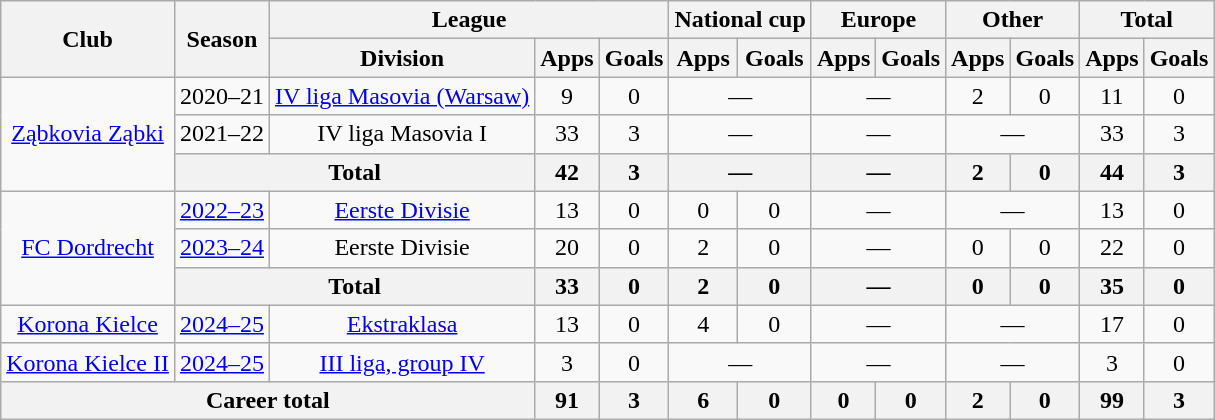<table class="wikitable" style="text-align: center;">
<tr>
<th rowspan="2">Club</th>
<th rowspan="2">Season</th>
<th colspan="3">League</th>
<th colspan="2">National cup</th>
<th colspan="2">Europe</th>
<th colspan="2">Other</th>
<th colspan="2">Total</th>
</tr>
<tr>
<th>Division</th>
<th>Apps</th>
<th>Goals</th>
<th>Apps</th>
<th>Goals</th>
<th>Apps</th>
<th>Goals</th>
<th>Apps</th>
<th>Goals</th>
<th>Apps</th>
<th>Goals</th>
</tr>
<tr>
<td rowspan="3"><a href='#'>Ząbkovia Ząbki</a></td>
<td>2020–21</td>
<td><a href='#'>IV liga Masovia (Warsaw)</a></td>
<td>9</td>
<td>0</td>
<td colspan="2">—</td>
<td colspan="2">—</td>
<td>2</td>
<td>0</td>
<td>11</td>
<td>0</td>
</tr>
<tr>
<td>2021–22</td>
<td>IV liga Masovia I</td>
<td>33</td>
<td>3</td>
<td colspan="2">—</td>
<td colspan="2">—</td>
<td colspan="2">—</td>
<td>33</td>
<td>3</td>
</tr>
<tr>
<th colspan="2">Total</th>
<th>42</th>
<th>3</th>
<th colspan="2">—</th>
<th colspan="2">—</th>
<th>2</th>
<th>0</th>
<th>44</th>
<th>3</th>
</tr>
<tr>
<td rowspan="3"><a href='#'>FC Dordrecht</a></td>
<td><a href='#'>2022–23</a></td>
<td><a href='#'>Eerste Divisie</a></td>
<td>13</td>
<td>0</td>
<td>0</td>
<td>0</td>
<td colspan="2">—</td>
<td colspan="2">—</td>
<td>13</td>
<td>0</td>
</tr>
<tr>
<td><a href='#'>2023–24</a></td>
<td>Eerste Divisie</td>
<td>20</td>
<td>0</td>
<td>2</td>
<td>0</td>
<td colspan="2">—</td>
<td>0</td>
<td>0</td>
<td>22</td>
<td>0</td>
</tr>
<tr>
<th colspan="2">Total</th>
<th>33</th>
<th>0</th>
<th>2</th>
<th>0</th>
<th colspan="2">—</th>
<th>0</th>
<th>0</th>
<th>35</th>
<th>0</th>
</tr>
<tr>
<td><a href='#'>Korona Kielce</a></td>
<td><a href='#'>2024–25</a></td>
<td><a href='#'>Ekstraklasa</a></td>
<td>13</td>
<td>0</td>
<td>4</td>
<td>0</td>
<td colspan="2">—</td>
<td colspan="2">—</td>
<td>17</td>
<td>0</td>
</tr>
<tr>
<td><a href='#'>Korona Kielce II</a></td>
<td><a href='#'>2024–25</a></td>
<td><a href='#'>III liga, group IV</a></td>
<td>3</td>
<td>0</td>
<td colspan="2">—</td>
<td colspan="2">—</td>
<td colspan="2">—</td>
<td>3</td>
<td>0</td>
</tr>
<tr>
<th colspan="3">Career total</th>
<th>91</th>
<th>3</th>
<th>6</th>
<th>0</th>
<th>0</th>
<th>0</th>
<th>2</th>
<th>0</th>
<th>99</th>
<th>3</th>
</tr>
</table>
